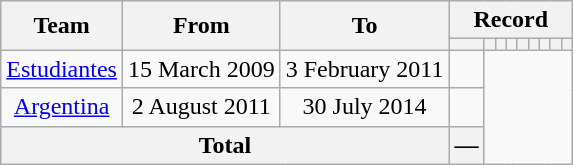<table class="wikitable" style="text-align: center">
<tr>
<th rowspan="2">Team</th>
<th rowspan="2">From</th>
<th rowspan="2">To</th>
<th colspan="9">Record</th>
</tr>
<tr>
<th></th>
<th></th>
<th></th>
<th></th>
<th></th>
<th></th>
<th></th>
<th></th>
<th></th>
</tr>
<tr>
<td><a href='#'>Estudiantes</a></td>
<td>15 March 2009</td>
<td>3 February 2011<br></td>
<td></td>
</tr>
<tr>
<td><a href='#'>Argentina</a></td>
<td>2 August 2011</td>
<td>30 July 2014<br></td>
<td></td>
</tr>
<tr>
<th colspan="3">Total<br></th>
<th>—</th>
</tr>
</table>
